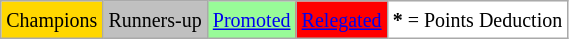<table class="wikitable">
<tr>
<td bgcolor="Gold"><small>Champions</small></td>
<td bgcolor="Silver"><small>Runners-up</small></td>
<td bgcolor="PaleGreen"><small><a href='#'>Promoted</a></small></td>
<td bgcolor="Red"><small><a href='#'>Relegated</a></small></td>
<td bgcolor="White"><small><strong>*</strong> = Points Deduction</small></td>
</tr>
</table>
